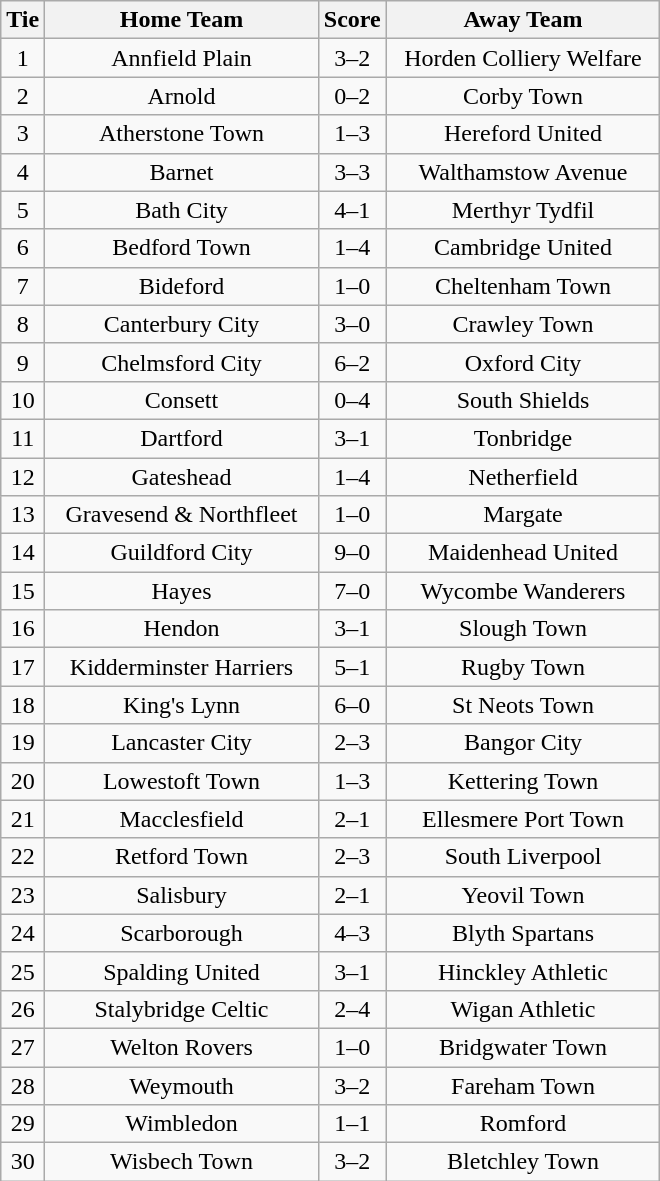<table class="wikitable" style="text-align:center;">
<tr>
<th width=20>Tie</th>
<th width=175>Home Team</th>
<th width=20>Score</th>
<th width=175>Away Team</th>
</tr>
<tr>
<td>1</td>
<td>Annfield Plain</td>
<td>3–2</td>
<td>Horden Colliery Welfare</td>
</tr>
<tr>
<td>2</td>
<td>Arnold</td>
<td>0–2</td>
<td>Corby Town</td>
</tr>
<tr>
<td>3</td>
<td>Atherstone Town</td>
<td>1–3</td>
<td>Hereford United</td>
</tr>
<tr>
<td>4</td>
<td>Barnet</td>
<td>3–3</td>
<td>Walthamstow Avenue</td>
</tr>
<tr>
<td>5</td>
<td>Bath City</td>
<td>4–1</td>
<td>Merthyr Tydfil</td>
</tr>
<tr>
<td>6</td>
<td>Bedford Town</td>
<td>1–4</td>
<td>Cambridge United</td>
</tr>
<tr>
<td>7</td>
<td>Bideford</td>
<td>1–0</td>
<td>Cheltenham Town</td>
</tr>
<tr>
<td>8</td>
<td>Canterbury City</td>
<td>3–0</td>
<td>Crawley Town</td>
</tr>
<tr>
<td>9</td>
<td>Chelmsford City</td>
<td>6–2</td>
<td>Oxford City</td>
</tr>
<tr>
<td>10</td>
<td>Consett</td>
<td>0–4</td>
<td>South Shields</td>
</tr>
<tr>
<td>11</td>
<td>Dartford</td>
<td>3–1</td>
<td>Tonbridge</td>
</tr>
<tr>
<td>12</td>
<td>Gateshead</td>
<td>1–4</td>
<td>Netherfield</td>
</tr>
<tr>
<td>13</td>
<td>Gravesend & Northfleet</td>
<td>1–0</td>
<td>Margate</td>
</tr>
<tr>
<td>14</td>
<td>Guildford City</td>
<td>9–0</td>
<td>Maidenhead United</td>
</tr>
<tr>
<td>15</td>
<td>Hayes</td>
<td>7–0</td>
<td>Wycombe Wanderers</td>
</tr>
<tr>
<td>16</td>
<td>Hendon</td>
<td>3–1</td>
<td>Slough Town</td>
</tr>
<tr>
<td>17</td>
<td>Kidderminster Harriers</td>
<td>5–1</td>
<td>Rugby Town</td>
</tr>
<tr>
<td>18</td>
<td>King's Lynn</td>
<td>6–0</td>
<td>St Neots Town</td>
</tr>
<tr>
<td>19</td>
<td>Lancaster City</td>
<td>2–3</td>
<td>Bangor City</td>
</tr>
<tr>
<td>20</td>
<td>Lowestoft Town</td>
<td>1–3</td>
<td>Kettering Town</td>
</tr>
<tr>
<td>21</td>
<td>Macclesfield</td>
<td>2–1</td>
<td>Ellesmere Port Town</td>
</tr>
<tr>
<td>22</td>
<td>Retford Town</td>
<td>2–3</td>
<td>South Liverpool</td>
</tr>
<tr>
<td>23</td>
<td>Salisbury</td>
<td>2–1</td>
<td>Yeovil Town</td>
</tr>
<tr>
<td>24</td>
<td>Scarborough</td>
<td>4–3</td>
<td>Blyth Spartans</td>
</tr>
<tr>
<td>25</td>
<td>Spalding United</td>
<td>3–1</td>
<td>Hinckley Athletic</td>
</tr>
<tr>
<td>26</td>
<td>Stalybridge Celtic</td>
<td>2–4</td>
<td>Wigan Athletic</td>
</tr>
<tr>
<td>27</td>
<td>Welton Rovers</td>
<td>1–0</td>
<td>Bridgwater Town</td>
</tr>
<tr>
<td>28</td>
<td>Weymouth</td>
<td>3–2</td>
<td>Fareham Town</td>
</tr>
<tr>
<td>29</td>
<td>Wimbledon</td>
<td>1–1</td>
<td>Romford</td>
</tr>
<tr>
<td>30</td>
<td>Wisbech Town</td>
<td>3–2</td>
<td>Bletchley Town</td>
</tr>
</table>
